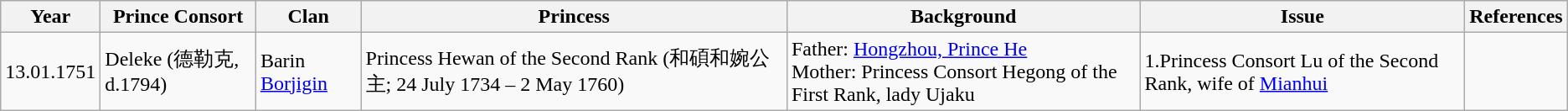<table class="wikitable">
<tr>
<th>Year</th>
<th>Prince Consort</th>
<th>Clan</th>
<th>Princess</th>
<th>Background</th>
<th>Issue</th>
<th>References</th>
</tr>
<tr>
<td>13.01.1751</td>
<td>Deleke (德勒克, d.1794)</td>
<td>Barin <a href='#'>Borjigin</a></td>
<td>Princess Hewan of the Second Rank  (和碩和婉公主; 24 July 1734 – 2 May 1760)</td>
<td>Father: <a href='#'>Hongzhou, Prince He</a><br>Mother: Princess Consort Hegong of the First Rank, lady Ujaku</td>
<td>1.Princess Consort Lu of the Second Rank, wife of <a href='#'>Mianhui</a></td>
<td></td>
</tr>
</table>
